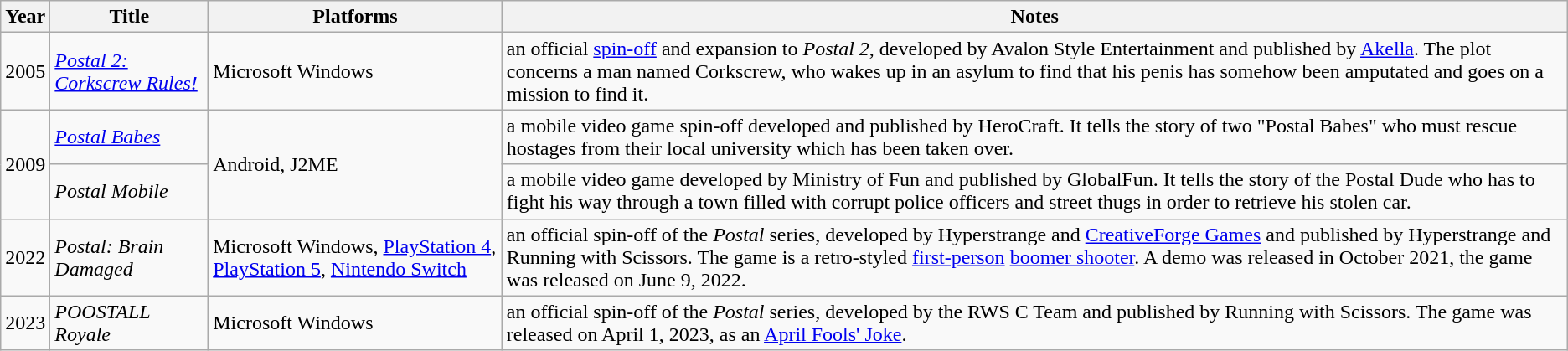<table class="wikitable">
<tr>
<th>Year</th>
<th>Title</th>
<th>Platforms</th>
<th>Notes</th>
</tr>
<tr>
<td>2005</td>
<td><em><a href='#'>Postal 2: Corkscrew Rules!</a></em></td>
<td>Microsoft Windows</td>
<td>an official <a href='#'>spin-off</a> and expansion to <em>Postal 2</em>, developed by Avalon Style Entertainment and published by <a href='#'>Akella</a>. The plot concerns a man named Corkscrew, who wakes up in an asylum to find that his penis has somehow been amputated and goes on a mission to find it.</td>
</tr>
<tr>
<td rowspan="2">2009</td>
<td><em><a href='#'>Postal Babes</a></em></td>
<td rowspan="2">Android, J2ME</td>
<td>a mobile video game spin-off developed and published by HeroCraft. It tells the story of two "Postal Babes" who must rescue hostages from their local university which has been taken over.</td>
</tr>
<tr>
<td><em>Postal Mobile</em></td>
<td>a mobile video game developed by Ministry of Fun and published by GlobalFun. It tells the story of the Postal Dude who has to fight his way through a town filled with corrupt police officers and street thugs in order to retrieve his stolen car.</td>
</tr>
<tr>
<td>2022</td>
<td><em>Postal: Brain Damaged</em></td>
<td>Microsoft Windows, <a href='#'>PlayStation 4</a>, <a href='#'>PlayStation 5</a>, <a href='#'>Nintendo Switch</a></td>
<td>an official spin-off of the <em>Postal</em> series, developed by Hyperstrange and <a href='#'>CreativeForge Games</a> and published by Hyperstrange and Running with Scissors. The game is a retro-styled <a href='#'>first-person</a> <a href='#'>boomer shooter</a>. A demo was released in October 2021, the game was released on June 9, 2022.</td>
</tr>
<tr>
<td>2023</td>
<td><em>POOSTALL Royale</em></td>
<td>Microsoft Windows</td>
<td>an official spin-off of the <em>Postal</em> series, developed by the RWS C Team and published by Running with Scissors. The game was released on April 1, 2023, as an <a href='#'>April Fools' Joke</a>.</td>
</tr>
</table>
